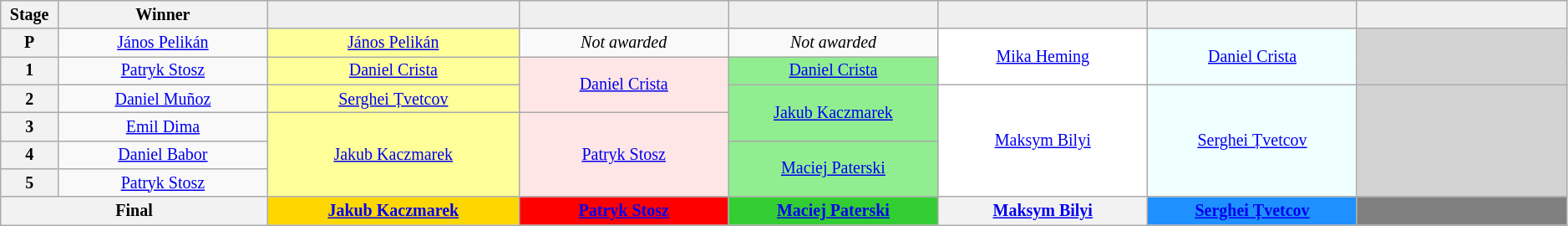<table class="wikitable" style="text-align: center; font-size:smaller;">
<tr style="background:#efefef;">
<th style="width:2%;">Stage</th>
<th style="width:10%;">Winner</th>
<th style="background:#efefef; width:12%;"></th>
<th style="background:#efefef; width:10%;"></th>
<th style="background:#efefef; width:10%;"></th>
<th style="background:#efefef; width:10%;"></th>
<th style="background:#efefef; width:10%;"></th>
<th style="background:#efefef; width:10%;"></th>
</tr>
<tr>
<th>P</th>
<td><a href='#'>János Pelikán</a></td>
<td style="background:#FFFF99;"><a href='#'>János Pelikán</a></td>
<td><em>Not awarded</em></td>
<td><em>Not awarded</em></td>
<td style="background:white;" rowspan="2"><a href='#'>Mika Heming</a></td>
<td style="background:azure;" rowspan="2"><a href='#'>Daniel Crista</a></td>
<td style="background:#D3D3D3;" rowspan="2"></td>
</tr>
<tr>
<th>1</th>
<td><a href='#'>Patryk Stosz</a></td>
<td style="background:#FFFF99;"><a href='#'>Daniel Crista</a></td>
<td style="background:#FFE6E6;" rowspan="2"><a href='#'>Daniel Crista</a></td>
<td style="background:lightgreen;"><a href='#'>Daniel Crista</a></td>
</tr>
<tr>
<th>2</th>
<td><a href='#'>Daniel Muñoz</a></td>
<td style="background:#FFFF99;"><a href='#'>Serghei Țvetcov</a></td>
<td style="background:lightgreen;" rowspan="2"><a href='#'>Jakub Kaczmarek</a></td>
<td style="background:white;" rowspan="4"><a href='#'>Maksym Bilyi</a></td>
<td style="background:azure;" rowspan="4"><a href='#'>Serghei Țvetcov</a></td>
<td style="background:#D3D3D3;" rowspan="4"></td>
</tr>
<tr>
<th>3</th>
<td><a href='#'>Emil Dima</a></td>
<td style="background:#FFFF99;" rowspan="3"><a href='#'>Jakub Kaczmarek</a></td>
<td style="background:#FFE6E6;" rowspan="3"><a href='#'>Patryk Stosz</a></td>
</tr>
<tr>
<th>4</th>
<td><a href='#'>Daniel Babor</a></td>
<td style="background:lightgreen;" rowspan="2"><a href='#'>Maciej Paterski</a></td>
</tr>
<tr>
<th>5</th>
<td><a href='#'>Patryk Stosz</a></td>
</tr>
<tr>
<th colspan="2">Final</th>
<th style="background:gold;"><a href='#'>Jakub Kaczmarek</a></th>
<th style="background:#f00;"><a href='#'>Patryk Stosz</a></th>
<th style="background:limegreen;"><a href='#'>Maciej Paterski</a></th>
<th style="background:offwhite;"><a href='#'>Maksym Bilyi</a></th>
<th style="background:dodgerblue;"><a href='#'>Serghei Țvetcov</a></th>
<th style="background:#808080;"></th>
</tr>
</table>
